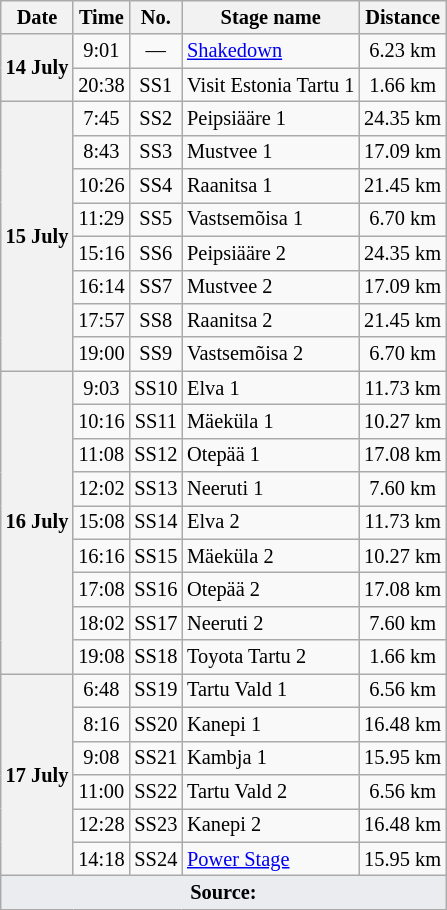<table class="wikitable" style="font-size: 85%;">
<tr>
<th>Date</th>
<th>Time</th>
<th>No.</th>
<th>Stage name</th>
<th>Distance</th>
</tr>
<tr>
<th rowspan="2">14 July</th>
<td align="center">9:01</td>
<td align="center">—</td>
<td><a href='#'>Shakedown</a></td>
<td align="center">6.23 km</td>
</tr>
<tr>
<td align="center">20:38</td>
<td align="center">SS1</td>
<td>Visit Estonia Tartu 1</td>
<td align="center">1.66 km</td>
</tr>
<tr>
<th rowspan="8">15 July</th>
<td align="center">7:45</td>
<td align="center">SS2</td>
<td>Peipsiääre 1</td>
<td align="center">24.35 km</td>
</tr>
<tr>
<td align="center">8:43</td>
<td align="center">SS3</td>
<td>Mustvee 1</td>
<td align="center">17.09 km</td>
</tr>
<tr>
<td align="center">10:26</td>
<td align="center">SS4</td>
<td>Raanitsa 1</td>
<td align="center">21.45 km</td>
</tr>
<tr>
<td align="center">11:29</td>
<td align="center">SS5</td>
<td>Vastsemõisa 1</td>
<td align="center">6.70 km</td>
</tr>
<tr>
<td align="center">15:16</td>
<td align="center">SS6</td>
<td>Peipsiääre 2</td>
<td align="center">24.35 km</td>
</tr>
<tr>
<td align="center">16:14</td>
<td align="center">SS7</td>
<td>Mustvee 2</td>
<td align="center">17.09 km</td>
</tr>
<tr>
<td align="center">17:57</td>
<td align="center">SS8</td>
<td>Raanitsa 2</td>
<td align="center">21.45 km</td>
</tr>
<tr>
<td align="center">19:00</td>
<td align="center">SS9</td>
<td>Vastsemõisa 2</td>
<td align="center">6.70 km</td>
</tr>
<tr>
<th rowspan="9">16 July</th>
<td align="center">9:03</td>
<td align="center">SS10</td>
<td>Elva 1</td>
<td align="center">11.73 km</td>
</tr>
<tr>
<td align="center">10:16</td>
<td align="center">SS11</td>
<td>Mäeküla 1</td>
<td align="center">10.27 km</td>
</tr>
<tr>
<td align="center">11:08</td>
<td align="center">SS12</td>
<td>Otepää 1</td>
<td align="center">17.08 km</td>
</tr>
<tr>
<td align="center">12:02</td>
<td align="center">SS13</td>
<td>Neeruti 1</td>
<td align="center">7.60 km</td>
</tr>
<tr>
<td align="center">15:08</td>
<td align="center">SS14</td>
<td>Elva 2</td>
<td align="center">11.73 km</td>
</tr>
<tr>
<td align="center">16:16</td>
<td align="center">SS15</td>
<td>Mäeküla 2</td>
<td align="center">10.27 km</td>
</tr>
<tr>
<td align="center">17:08</td>
<td align="center">SS16</td>
<td>Otepää 2</td>
<td align="center">17.08 km</td>
</tr>
<tr>
<td align="center">18:02</td>
<td align="center">SS17</td>
<td>Neeruti 2</td>
<td align="center">7.60 km</td>
</tr>
<tr>
<td align="center">19:08</td>
<td align="center">SS18</td>
<td>Toyota Tartu 2</td>
<td align="center">1.66 km</td>
</tr>
<tr>
<th rowspan="6">17 July</th>
<td align="center">6:48</td>
<td align="center">SS19</td>
<td>Tartu Vald 1</td>
<td align="center">6.56 km</td>
</tr>
<tr>
<td align="center">8:16</td>
<td align="center">SS20</td>
<td>Kanepi 1</td>
<td align="center">16.48 km</td>
</tr>
<tr>
<td align="center">9:08</td>
<td align="center">SS21</td>
<td>Kambja 1</td>
<td align="center">15.95 km</td>
</tr>
<tr>
<td align="center">11:00</td>
<td align="center">SS22</td>
<td>Tartu Vald 2</td>
<td align="center">6.56 km</td>
</tr>
<tr>
<td align="center">12:28</td>
<td align="center">SS23</td>
<td>Kanepi 2</td>
<td align="center">16.48 km</td>
</tr>
<tr>
<td align="center">14:18</td>
<td align="center">SS24</td>
<td><a href='#'>Power Stage</a></td>
<td align="center">15.95 km</td>
</tr>
<tr>
<td colspan="5" style="background-color:#EAECF0;text-align:center"><strong>Source:</strong></td>
</tr>
</table>
